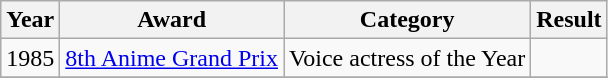<table class="wikitable sortable">
<tr>
<th>Year</th>
<th>Award</th>
<th>Category</th>
<th>Result</th>
</tr>
<tr>
<td>1985</td>
<td><a href='#'>8th Anime Grand Prix</a></td>
<td>Voice actress of the Year</td>
<td></td>
</tr>
<tr>
</tr>
</table>
